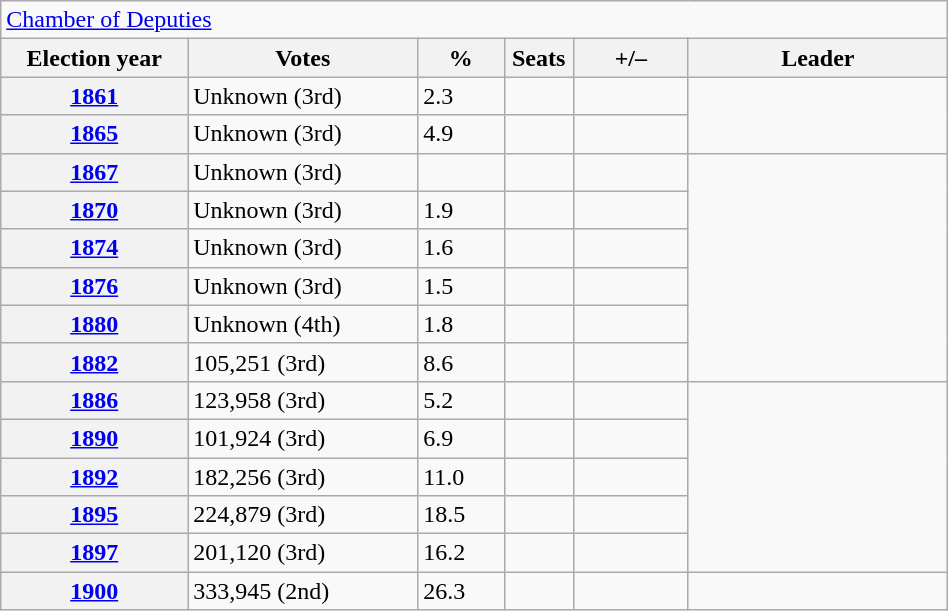<table class=wikitable style="width:50%; border:1px #AAAAFF solid">
<tr>
<td colspan=6><a href='#'>Chamber of Deputies</a></td>
</tr>
<tr>
<th width=13%>Election year</th>
<th width=16%>Votes</th>
<th width=6%>%</th>
<th width=1%>Seats</th>
<th width=8%>+/–</th>
<th width=18%>Leader</th>
</tr>
<tr>
<th><a href='#'>1861</a></th>
<td>Unknown (3rd)</td>
<td>2.3</td>
<td></td>
<td></td>
<td rowspan="2"></td>
</tr>
<tr>
<th><a href='#'>1865</a></th>
<td>Unknown (3rd)</td>
<td>4.9</td>
<td></td>
<td></td>
</tr>
<tr>
<th><a href='#'>1867</a></th>
<td>Unknown (3rd)</td>
<td></td>
<td></td>
<td></td>
<td rowspan="6"></td>
</tr>
<tr>
<th><a href='#'>1870</a></th>
<td>Unknown (3rd)</td>
<td>1.9</td>
<td></td>
<td></td>
</tr>
<tr>
<th><a href='#'>1874</a></th>
<td>Unknown (3rd)</td>
<td>1.6</td>
<td></td>
<td></td>
</tr>
<tr>
<th><a href='#'>1876</a></th>
<td>Unknown (3rd)</td>
<td>1.5</td>
<td></td>
<td></td>
</tr>
<tr>
<th><a href='#'>1880</a></th>
<td>Unknown (4th)</td>
<td>1.8</td>
<td></td>
<td></td>
</tr>
<tr>
<th><a href='#'>1882</a></th>
<td>105,251 (3rd)</td>
<td>8.6</td>
<td></td>
<td></td>
</tr>
<tr>
<th><a href='#'>1886</a></th>
<td>123,958 (3rd)</td>
<td>5.2</td>
<td></td>
<td></td>
<td rowspan="5"></td>
</tr>
<tr>
<th><a href='#'>1890</a></th>
<td>101,924 (3rd)</td>
<td>6.9</td>
<td></td>
<td></td>
</tr>
<tr>
<th><a href='#'>1892</a></th>
<td>182,256 (3rd)</td>
<td>11.0</td>
<td></td>
<td></td>
</tr>
<tr>
<th><a href='#'>1895</a></th>
<td>224,879 (3rd)</td>
<td>18.5</td>
<td></td>
<td></td>
</tr>
<tr>
<th><a href='#'>1897</a></th>
<td>201,120 (3rd)</td>
<td>16.2</td>
<td></td>
<td></td>
</tr>
<tr>
<th><a href='#'>1900</a></th>
<td>333,945 (2nd)</td>
<td>26.3</td>
<td></td>
<td></td>
<td></td>
</tr>
</table>
